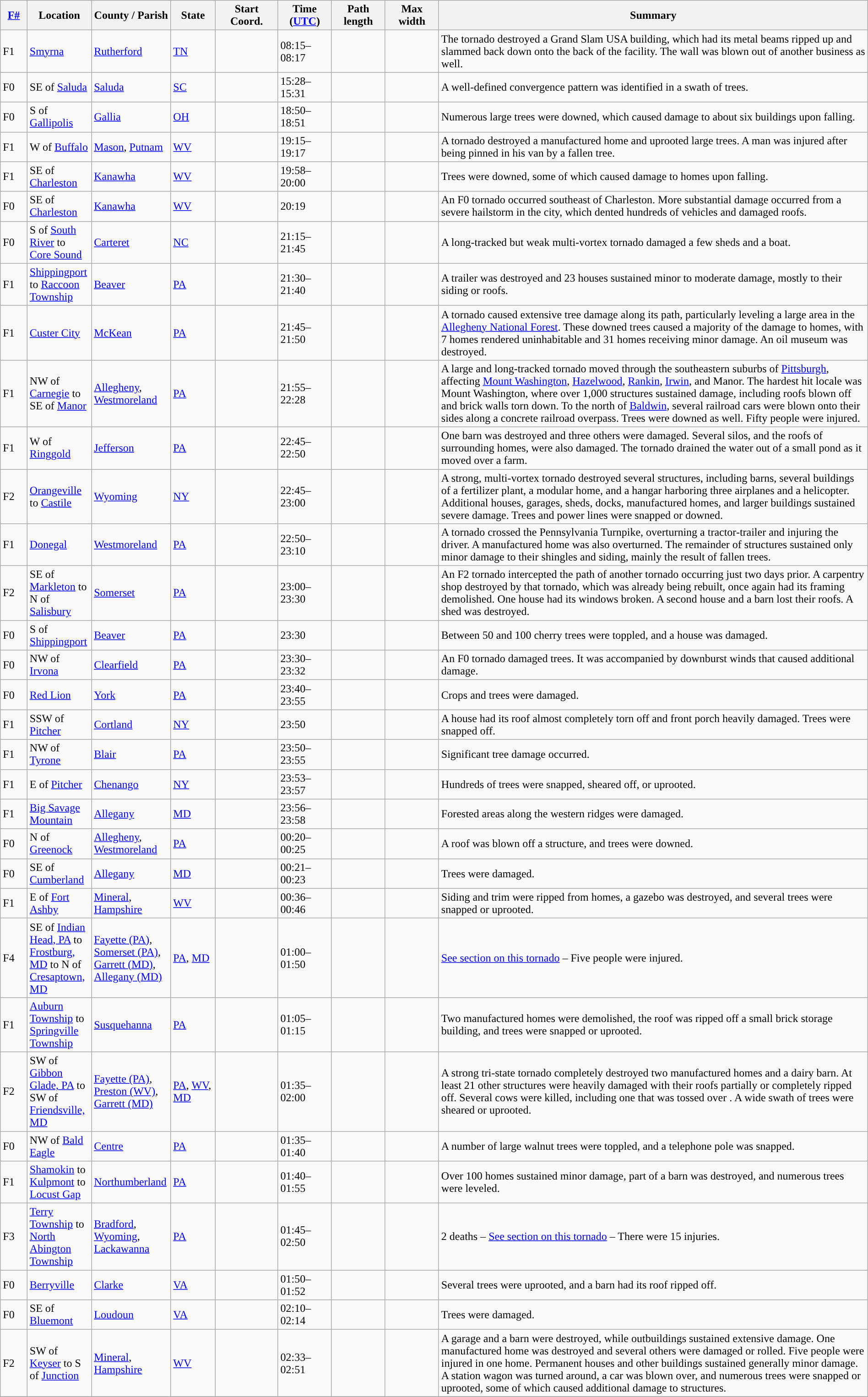<table class="wikitable sortable" style="width:100%;">
<tr>
<th scope="col" width="3%" align="center"><a href='#'>F#</a></th>
<th scope="col" width="7%" align="center" class="unsortable">Location</th>
<th scope="col" width="6%" align="center" class="unsortable">County / Parish</th>
<th scope="col" width="5%" align="center">State</th>
<th scope="col" width="7%" align="center">Start Coord.</th>
<th scope="col" width="6%" align="center">Time (<a href='#'>UTC</a>)</th>
<th scope="col" width="6%" align="center">Path length</th>
<th scope="col" width="6%" align="center">Max width</th>
<th scope="col" width="48%" class="unsortable" align="center">Summary</th>
</tr>
<tr>
<td>F1</td>
<td><a href='#'>Smyrna</a></td>
<td><a href='#'>Rutherford</a></td>
<td><a href='#'>TN</a></td>
<td></td>
<td>08:15–08:17</td>
<td></td>
<td></td>
<td>The tornado destroyed a Grand Slam USA building, which had its metal beams ripped up and slammed back down onto the back of the facility. The wall was blown out of another business as well.</td>
</tr>
<tr>
<td>F0</td>
<td>SE of <a href='#'>Saluda</a></td>
<td><a href='#'>Saluda</a></td>
<td><a href='#'>SC</a></td>
<td></td>
<td>15:28–15:31</td>
<td></td>
<td></td>
<td>A well-defined convergence pattern was identified in a swath of trees.</td>
</tr>
<tr>
<td>F0</td>
<td>S of <a href='#'>Gallipolis</a></td>
<td><a href='#'>Gallia</a></td>
<td><a href='#'>OH</a></td>
<td></td>
<td>18:50–18:51</td>
<td></td>
<td></td>
<td>Numerous large trees were downed, which caused damage to about six buildings upon falling.</td>
</tr>
<tr>
<td>F1</td>
<td>W of <a href='#'>Buffalo</a></td>
<td><a href='#'>Mason</a>, <a href='#'>Putnam</a></td>
<td><a href='#'>WV</a></td>
<td></td>
<td>19:15–19:17</td>
<td></td>
<td></td>
<td>A tornado destroyed a manufactured home and uprooted large trees. A man was injured after being pinned in his van by a fallen tree.</td>
</tr>
<tr>
<td>F1</td>
<td>SE of <a href='#'>Charleston</a></td>
<td><a href='#'>Kanawha</a></td>
<td><a href='#'>WV</a></td>
<td></td>
<td>19:58–20:00</td>
<td></td>
<td></td>
<td>Trees were downed, some of which caused damage to homes upon falling.</td>
</tr>
<tr>
<td>F0</td>
<td>SE of <a href='#'>Charleston</a></td>
<td><a href='#'>Kanawha</a></td>
<td><a href='#'>WV</a></td>
<td></td>
<td>20:19</td>
<td></td>
<td></td>
<td>An F0 tornado occurred southeast of Charleston. More substantial damage occurred from a severe hailstorm in the city, which dented hundreds of vehicles and damaged roofs.</td>
</tr>
<tr>
<td>F0</td>
<td>S of <a href='#'>South River</a> to <a href='#'>Core Sound</a></td>
<td><a href='#'>Carteret</a></td>
<td><a href='#'>NC</a></td>
<td></td>
<td>21:15–21:45</td>
<td></td>
<td></td>
<td>A long-tracked but weak multi-vortex tornado damaged a few sheds and a boat.</td>
</tr>
<tr>
<td>F1</td>
<td><a href='#'>Shippingport</a> to <a href='#'>Raccoon Township</a></td>
<td><a href='#'>Beaver</a></td>
<td><a href='#'>PA</a></td>
<td></td>
<td>21:30–21:40</td>
<td></td>
<td></td>
<td>A trailer was destroyed and 23 houses sustained minor to moderate damage, mostly to their siding or roofs.</td>
</tr>
<tr>
<td>F1</td>
<td><a href='#'>Custer City</a></td>
<td><a href='#'>McKean</a></td>
<td><a href='#'>PA</a></td>
<td></td>
<td>21:45–21:50</td>
<td></td>
<td></td>
<td>A tornado caused extensive tree damage along its path, particularly leveling a large area in the <a href='#'>Allegheny National Forest</a>. These downed trees caused a majority of the damage to homes, with 7 homes rendered uninhabitable and 31 homes receiving minor damage. An oil museum was destroyed.</td>
</tr>
<tr>
<td>F1</td>
<td>NW of <a href='#'>Carnegie</a> to SE of <a href='#'>Manor</a></td>
<td><a href='#'>Allegheny</a>, <a href='#'>Westmoreland</a></td>
<td><a href='#'>PA</a></td>
<td></td>
<td>21:55–22:28</td>
<td></td>
<td></td>
<td>A large and long-tracked tornado moved through the southeastern suburbs of <a href='#'>Pittsburgh</a>, affecting <a href='#'>Mount Washington</a>, <a href='#'>Hazelwood</a>, <a href='#'>Rankin</a>, <a href='#'>Irwin</a>, and Manor. The hardest hit locale was Mount Washington, where over 1,000 structures sustained damage, including roofs blown off and brick walls torn down. To the north of <a href='#'>Baldwin</a>, several railroad cars were blown onto their sides along a concrete railroad overpass. Trees were downed as well. Fifty people were injured.</td>
</tr>
<tr>
<td>F1</td>
<td>W of <a href='#'>Ringgold</a></td>
<td><a href='#'>Jefferson</a></td>
<td><a href='#'>PA</a></td>
<td></td>
<td>22:45–22:50</td>
<td></td>
<td></td>
<td>One barn was destroyed and three others were damaged. Several silos, and the roofs of surrounding homes, were also damaged. The tornado drained the water out of a small pond as it moved over a farm.</td>
</tr>
<tr>
<td>F2</td>
<td><a href='#'>Orangeville</a> to <a href='#'>Castile</a></td>
<td><a href='#'>Wyoming</a></td>
<td><a href='#'>NY</a></td>
<td></td>
<td>22:45–23:00</td>
<td></td>
<td></td>
<td>A strong, multi-vortex tornado destroyed several structures, including barns, several buildings of a fertilizer plant, a modular home, and a hangar harboring three airplanes and a helicopter. Additional houses, garages, sheds, docks, manufactured homes, and larger buildings sustained severe damage. Trees and power lines were snapped or downed.</td>
</tr>
<tr>
<td>F1</td>
<td><a href='#'>Donegal</a></td>
<td><a href='#'>Westmoreland</a></td>
<td><a href='#'>PA</a></td>
<td></td>
<td>22:50–23:10</td>
<td></td>
<td></td>
<td>A tornado crossed the Pennsylvania Turnpike, overturning a tractor-trailer and injuring the driver. A manufactured home was also overturned. The remainder of structures sustained only minor damage to their shingles and siding, mainly the result of fallen trees.</td>
</tr>
<tr>
<td>F2</td>
<td>SE of <a href='#'>Markleton</a> to N of <a href='#'>Salisbury</a></td>
<td><a href='#'>Somerset</a></td>
<td><a href='#'>PA</a></td>
<td></td>
<td>23:00–23:30</td>
<td></td>
<td></td>
<td>An F2 tornado intercepted the path of another tornado occurring just two days prior. A carpentry shop destroyed by that tornado, which was already being rebuilt, once again had its framing demolished. One house had its windows broken. A second house and a barn lost their roofs. A shed was destroyed.</td>
</tr>
<tr>
<td>F0</td>
<td>S of <a href='#'>Shippingport</a></td>
<td><a href='#'>Beaver</a></td>
<td><a href='#'>PA</a></td>
<td></td>
<td>23:30</td>
<td></td>
<td></td>
<td>Between 50 and 100 cherry trees were toppled, and a house was damaged.</td>
</tr>
<tr>
<td>F0</td>
<td>NW of <a href='#'>Irvona</a></td>
<td><a href='#'>Clearfield</a></td>
<td><a href='#'>PA</a></td>
<td></td>
<td>23:30–23:32</td>
<td></td>
<td></td>
<td>An F0 tornado damaged trees. It was accompanied by downburst winds that caused additional damage.</td>
</tr>
<tr>
<td>F0</td>
<td><a href='#'>Red Lion</a></td>
<td><a href='#'>York</a></td>
<td><a href='#'>PA</a></td>
<td></td>
<td>23:40–23:55</td>
<td></td>
<td></td>
<td>Crops and trees were damaged.</td>
</tr>
<tr>
<td>F1</td>
<td>SSW of <a href='#'>Pitcher</a></td>
<td><a href='#'>Cortland</a></td>
<td><a href='#'>NY</a></td>
<td></td>
<td>23:50</td>
<td></td>
<td></td>
<td>A house had its roof almost completely torn off and front porch heavily damaged. Trees were snapped off.</td>
</tr>
<tr>
<td>F1</td>
<td>NW of <a href='#'>Tyrone</a></td>
<td><a href='#'>Blair</a></td>
<td><a href='#'>PA</a></td>
<td></td>
<td>23:50–23:55</td>
<td></td>
<td></td>
<td>Significant tree damage occurred.</td>
</tr>
<tr>
<td>F1</td>
<td>E of <a href='#'>Pitcher</a></td>
<td><a href='#'>Chenango</a></td>
<td><a href='#'>NY</a></td>
<td></td>
<td>23:53–23:57</td>
<td></td>
<td></td>
<td>Hundreds of trees were snapped, sheared off, or uprooted.</td>
</tr>
<tr>
<td>F1</td>
<td><a href='#'>Big Savage Mountain</a></td>
<td><a href='#'>Allegany</a></td>
<td><a href='#'>MD</a></td>
<td></td>
<td>23:56–23:58</td>
<td></td>
<td></td>
<td>Forested areas along the western ridges were damaged.</td>
</tr>
<tr>
<td>F0</td>
<td>N of <a href='#'>Greenock</a></td>
<td><a href='#'>Allegheny</a>, <a href='#'>Westmoreland</a></td>
<td><a href='#'>PA</a></td>
<td></td>
<td>00:20–00:25</td>
<td></td>
<td></td>
<td>A roof was blown off a structure, and trees were downed.</td>
</tr>
<tr>
<td>F0</td>
<td>SE of <a href='#'>Cumberland</a></td>
<td><a href='#'>Allegany</a></td>
<td><a href='#'>MD</a></td>
<td></td>
<td>00:21–00:23</td>
<td></td>
<td></td>
<td>Trees were damaged.</td>
</tr>
<tr>
<td>F1</td>
<td>E of <a href='#'>Fort Ashby</a></td>
<td><a href='#'>Mineral</a>, <a href='#'>Hampshire</a></td>
<td><a href='#'>WV</a></td>
<td></td>
<td>00:36–00:46</td>
<td></td>
<td></td>
<td>Siding and trim were ripped from homes, a gazebo was destroyed, and several trees were snapped or uprooted.</td>
</tr>
<tr>
<td>F4</td>
<td>SE of <a href='#'>Indian Head, PA</a> to <a href='#'>Frostburg, MD</a> to N of <a href='#'>Cresaptown, MD</a></td>
<td><a href='#'>Fayette (PA)</a>, <a href='#'>Somerset (PA)</a>, <a href='#'>Garrett (MD)</a>, <a href='#'>Allegany (MD)</a></td>
<td><a href='#'>PA</a>, <a href='#'>MD</a></td>
<td></td>
<td>01:00–01:50</td>
<td></td>
<td></td>
<td><a href='#'>See section on this tornado</a> – Five people were injured.</td>
</tr>
<tr>
<td>F1</td>
<td><a href='#'>Auburn Township</a> to <a href='#'>Springville Township</a></td>
<td><a href='#'>Susquehanna</a></td>
<td><a href='#'>PA</a></td>
<td></td>
<td>01:05–01:15</td>
<td></td>
<td></td>
<td>Two manufactured homes were demolished, the roof was ripped off a small brick storage building, and trees were snapped or uprooted.</td>
</tr>
<tr>
<td>F2</td>
<td>SW of <a href='#'>Gibbon Glade, PA</a> to SW of <a href='#'>Friendsville, MD</a></td>
<td><a href='#'>Fayette (PA)</a>, <a href='#'>Preston (WV)</a>, <a href='#'>Garrett (MD)</a></td>
<td><a href='#'>PA</a>, <a href='#'>WV</a>, <a href='#'>MD</a></td>
<td></td>
<td>01:35–02:00</td>
<td></td>
<td></td>
<td>A strong tri-state tornado completely destroyed two manufactured homes and a dairy barn. At least 21 other structures were heavily damaged with their roofs partially or completely ripped off. Several cows were killed, including one that was tossed over . A wide swath of trees were sheared or uprooted.</td>
</tr>
<tr>
<td>F0</td>
<td>NW of <a href='#'>Bald Eagle</a></td>
<td><a href='#'>Centre</a></td>
<td><a href='#'>PA</a></td>
<td></td>
<td>01:35–01:40</td>
<td></td>
<td></td>
<td>A number of large walnut trees were toppled, and a telephone pole was snapped.</td>
</tr>
<tr>
<td>F1</td>
<td><a href='#'>Shamokin</a> to <a href='#'>Kulpmont</a> to <a href='#'>Locust Gap</a></td>
<td><a href='#'>Northumberland</a></td>
<td><a href='#'>PA</a></td>
<td></td>
<td>01:40–01:55</td>
<td></td>
<td></td>
<td>Over 100 homes sustained minor damage, part of a barn was destroyed, and numerous trees were leveled.</td>
</tr>
<tr>
<td>F3</td>
<td><a href='#'>Terry Township</a> to <a href='#'>North Abington Township</a></td>
<td><a href='#'>Bradford</a>, <a href='#'>Wyoming</a>, <a href='#'>Lackawanna</a></td>
<td><a href='#'>PA</a></td>
<td></td>
<td>01:45–02:50</td>
<td></td>
<td></td>
<td>2 deaths – <a href='#'>See section on this tornado</a> – There were 15 injuries.</td>
</tr>
<tr>
<td>F0</td>
<td><a href='#'>Berryville</a></td>
<td><a href='#'>Clarke</a></td>
<td><a href='#'>VA</a></td>
<td></td>
<td>01:50–01:52</td>
<td></td>
<td></td>
<td>Several trees were uprooted, and a barn had its roof ripped off.</td>
</tr>
<tr>
<td>F0</td>
<td>SE of <a href='#'>Bluemont</a></td>
<td><a href='#'>Loudoun</a></td>
<td><a href='#'>VA</a></td>
<td></td>
<td>02:10–02:14</td>
<td></td>
<td></td>
<td>Trees were damaged.</td>
</tr>
<tr>
<td>F2</td>
<td>SW of <a href='#'>Keyser</a> to S of <a href='#'>Junction</a></td>
<td><a href='#'>Mineral</a>, <a href='#'>Hampshire</a></td>
<td><a href='#'>WV</a></td>
<td></td>
<td>02:33–02:51</td>
<td></td>
<td></td>
<td>A garage and a barn were destroyed, while outbuildings sustained extensive damage. One manufactured home was destroyed and several others were damaged or rolled. Five people were injured in one home. Permanent houses and other buildings sustained generally minor damage. A station wagon was turned around, a car was blown over, and numerous trees were snapped or uprooted, some of which caused additional damage to structures.</td>
</tr>
<tr>
</tr>
</table>
